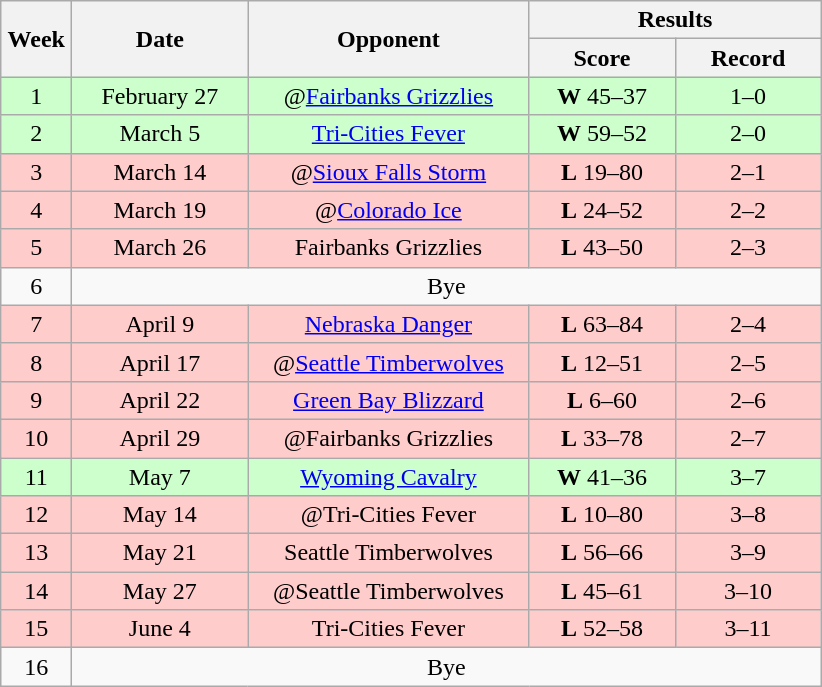<table class="wikitable" style="text-align:center">
<tr>
<th rowspan="2" width="40">Week</th>
<th rowspan="2" width="110">Date</th>
<th rowspan="2" width="180">Opponent</th>
<th colspan="2" width="180">Results</th>
</tr>
<tr>
<th width="90">Score</th>
<th width="90">Record</th>
</tr>
<tr bgcolor="#CCFFCC">
<td>1</td>
<td>February 27</td>
<td>@<a href='#'>Fairbanks Grizzlies</a></td>
<td><strong>W</strong> 45–37</td>
<td>1–0</td>
</tr>
<tr bgcolor="#CCFFCC">
<td>2</td>
<td>March 5</td>
<td><a href='#'>Tri-Cities Fever</a></td>
<td><strong>W</strong> 59–52</td>
<td>2–0</td>
</tr>
<tr bgcolor="#FFCCCC">
<td>3</td>
<td>March 14</td>
<td>@<a href='#'>Sioux Falls Storm</a></td>
<td><strong>L</strong> 19–80</td>
<td>2–1</td>
</tr>
<tr bgcolor="#FFCCCC">
<td>4</td>
<td>March 19</td>
<td>@<a href='#'>Colorado Ice</a></td>
<td><strong>L</strong> 24–52</td>
<td>2–2</td>
</tr>
<tr bgcolor="#FFCCCC">
<td>5</td>
<td>March 26</td>
<td>Fairbanks Grizzlies</td>
<td><strong>L</strong> 43–50</td>
<td>2–3</td>
</tr>
<tr>
<td>6</td>
<td colspan=5>Bye</td>
</tr>
<tr bgcolor="#FFCCCC">
<td>7</td>
<td>April 9</td>
<td><a href='#'>Nebraska Danger</a></td>
<td><strong>L</strong> 63–84</td>
<td>2–4</td>
</tr>
<tr bgcolor="#FFCCCC">
<td>8</td>
<td>April 17</td>
<td>@<a href='#'>Seattle Timberwolves</a></td>
<td><strong>L</strong> 12–51</td>
<td>2–5</td>
</tr>
<tr bgcolor="#FFCCCC">
<td>9</td>
<td>April 22</td>
<td><a href='#'>Green Bay Blizzard</a></td>
<td><strong>L</strong> 6–60</td>
<td>2–6</td>
</tr>
<tr bgcolor="#FFCCCC">
<td>10</td>
<td>April 29</td>
<td>@Fairbanks Grizzlies</td>
<td><strong>L</strong> 33–78</td>
<td>2–7</td>
</tr>
<tr bgcolor="#CCFFCC">
<td>11</td>
<td>May 7</td>
<td><a href='#'>Wyoming Cavalry</a></td>
<td><strong>W</strong> 41–36</td>
<td>3–7</td>
</tr>
<tr bgcolor="#FFCCCC">
<td>12</td>
<td>May 14</td>
<td>@Tri-Cities Fever</td>
<td><strong>L</strong> 10–80</td>
<td>3–8</td>
</tr>
<tr bgcolor="#FFCCCC">
<td>13</td>
<td>May 21</td>
<td>Seattle Timberwolves</td>
<td><strong>L</strong> 56–66</td>
<td>3–9</td>
</tr>
<tr bgcolor="#FFCCCC">
<td>14</td>
<td>May 27</td>
<td>@Seattle Timberwolves</td>
<td><strong>L</strong> 45–61</td>
<td>3–10</td>
</tr>
<tr bgcolor="#FFCCCC">
<td>15</td>
<td>June 4</td>
<td>Tri-Cities Fever</td>
<td><strong>L</strong> 52–58</td>
<td>3–11</td>
</tr>
<tr>
<td>16</td>
<td colspan=5>Bye</td>
</tr>
</table>
